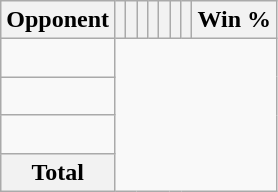<table class="wikitable sortable collapsible collapsed" style="text-align: center;">
<tr>
<th>Opponent</th>
<th></th>
<th></th>
<th></th>
<th></th>
<th></th>
<th></th>
<th></th>
<th>Win %</th>
</tr>
<tr>
<td align="left"><br></td>
</tr>
<tr>
<td align="left"><br></td>
</tr>
<tr>
<td align="left"><br></td>
</tr>
<tr class="sortbottom">
<th>Total<br></th>
</tr>
</table>
